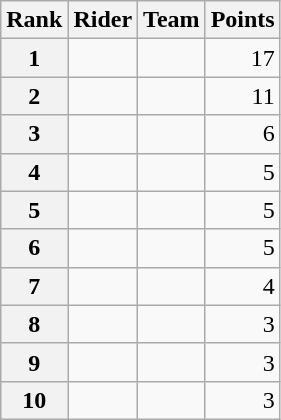<table class="wikitable" margin-bottom:0;">
<tr>
<th scope="col">Rank</th>
<th scope="col">Rider</th>
<th scope="col">Team</th>
<th scope="col">Points</th>
</tr>
<tr>
<th scope="row">1</th>
<td> </td>
<td></td>
<td align="right">17</td>
</tr>
<tr>
<th scope="row">2</th>
<td></td>
<td></td>
<td align="right">11</td>
</tr>
<tr>
<th scope="row">3</th>
<td> </td>
<td></td>
<td align="right">6</td>
</tr>
<tr>
<th scope="row">4</th>
<td></td>
<td></td>
<td align="right">5</td>
</tr>
<tr>
<th scope="row">5</th>
<td></td>
<td></td>
<td align="right">5</td>
</tr>
<tr>
<th scope="row">6</th>
<td></td>
<td></td>
<td align="right">5</td>
</tr>
<tr>
<th scope="row">7</th>
<td></td>
<td></td>
<td align="right">4</td>
</tr>
<tr>
<th scope="row">8</th>
<td> </td>
<td></td>
<td align="right">3</td>
</tr>
<tr>
<th scope="row">9</th>
<td></td>
<td></td>
<td align="right">3</td>
</tr>
<tr>
<th scope="row">10</th>
<td></td>
<td></td>
<td align="right">3</td>
</tr>
</table>
